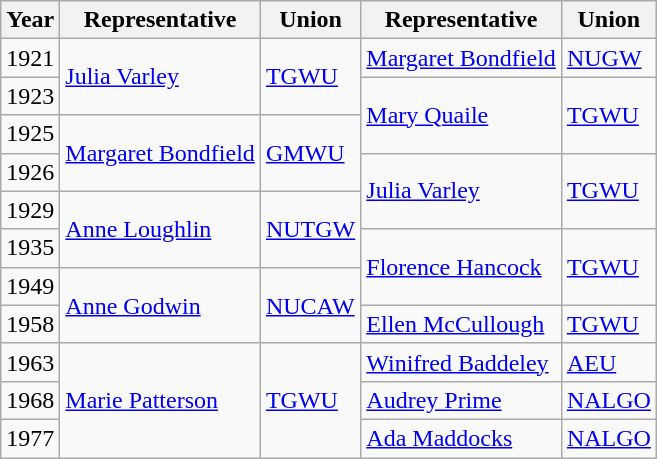<table class="wikitable">
<tr>
<th>Year</th>
<th>Representative</th>
<th>Union</th>
<th>Representative</th>
<th>Union</th>
</tr>
<tr>
<td>1921</td>
<td rowspan=2><a href='#'>Julia Varley</a></td>
<td rowspan=2><a href='#'>TGWU</a></td>
<td><a href='#'>Margaret Bondfield</a></td>
<td><a href='#'>NUGW</a></td>
</tr>
<tr>
<td>1923</td>
<td rowspan=2><a href='#'>Mary Quaile</a></td>
<td rowspan=2><a href='#'>TGWU</a></td>
</tr>
<tr>
<td>1925</td>
<td rowspan=2><a href='#'>Margaret Bondfield</a></td>
<td rowspan=2><a href='#'>GMWU</a></td>
</tr>
<tr>
<td>1926</td>
<td rowspan=2><a href='#'>Julia Varley</a></td>
<td rowspan=2><a href='#'>TGWU</a></td>
</tr>
<tr>
<td>1929</td>
<td rowspan=2><a href='#'>Anne Loughlin</a></td>
<td rowspan=2><a href='#'>NUTGW</a></td>
</tr>
<tr>
<td>1935</td>
<td rowspan=2><a href='#'>Florence Hancock</a></td>
<td rowspan=2><a href='#'>TGWU</a></td>
</tr>
<tr>
<td>1949</td>
<td rowspan=2><a href='#'>Anne Godwin</a></td>
<td rowspan=2><a href='#'>NUCAW</a></td>
</tr>
<tr>
<td>1958</td>
<td><a href='#'>Ellen McCullough</a></td>
<td><a href='#'>TGWU</a></td>
</tr>
<tr>
<td>1963</td>
<td rowspan=3><a href='#'>Marie Patterson</a></td>
<td rowspan=3><a href='#'>TGWU</a></td>
<td><a href='#'>Winifred Baddeley</a></td>
<td><a href='#'>AEU</a></td>
</tr>
<tr>
<td>1968</td>
<td><a href='#'>Audrey Prime</a></td>
<td><a href='#'>NALGO</a></td>
</tr>
<tr>
<td>1977</td>
<td><a href='#'>Ada Maddocks</a></td>
<td><a href='#'>NALGO</a></td>
</tr>
</table>
